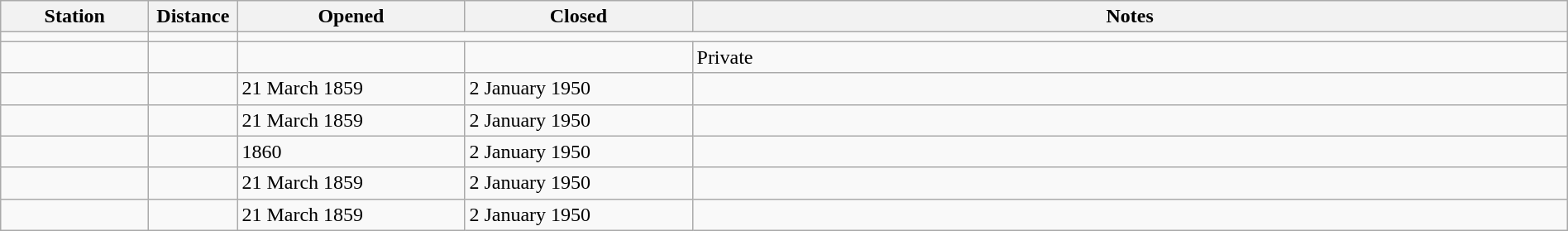<table class="wikitable" style="width:100%; margin-right:0;">
<tr>
<th scope="col" style="width:7em; text-align:center;">Station</th>
<th scope="col" style="width:4em; text-align:center;">Distance</th>
<th scope="col" style="width:11em;">Opened</th>
<th scope="col" style="width:11em;">Closed</th>
<th scope="col" class="unsortable">Notes</th>
</tr>
<tr>
<td></td>
<td></td>
<td colspan=3><strong></strong></td>
</tr>
<tr>
<td></td>
<td></td>
<td></td>
<td></td>
<td>Private</td>
</tr>
<tr>
<td></td>
<td></td>
<td>21 March 1859</td>
<td>2 January 1950</td>
<td></td>
</tr>
<tr>
<td></td>
<td></td>
<td>21 March 1859</td>
<td>2 January 1950</td>
<td></td>
</tr>
<tr>
<td></td>
<td></td>
<td>1860</td>
<td>2 January 1950</td>
<td></td>
</tr>
<tr>
<td></td>
<td></td>
<td>21 March 1859</td>
<td>2 January 1950</td>
<td></td>
</tr>
<tr>
<td></td>
<td></td>
<td>21 March 1859</td>
<td>2 January 1950</td>
<td></td>
</tr>
</table>
